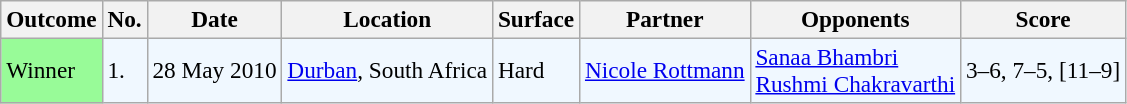<table class="wikitable" style="font-size:97%;">
<tr>
<th>Outcome</th>
<th>No.</th>
<th>Date</th>
<th>Location</th>
<th>Surface</th>
<th>Partner</th>
<th>Opponents</th>
<th>Score</th>
</tr>
<tr bgcolor="#f0f8ff">
<td bgcolor="98FB98">Winner</td>
<td>1.</td>
<td>28 May 2010</td>
<td><a href='#'>Durban</a>, South Africa</td>
<td>Hard</td>
<td> <a href='#'>Nicole Rottmann</a></td>
<td> <a href='#'>Sanaa Bhambri</a> <br>  <a href='#'>Rushmi Chakravarthi</a></td>
<td>3–6, 7–5, [11–9]</td>
</tr>
</table>
